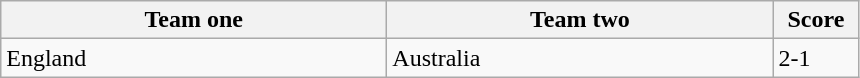<table class="wikitable">
<tr>
<th width=250>Team one</th>
<th width=250>Team two</th>
<th width=50>Score</th>
</tr>
<tr>
<td> England</td>
<td> Australia</td>
<td>2-1</td>
</tr>
</table>
